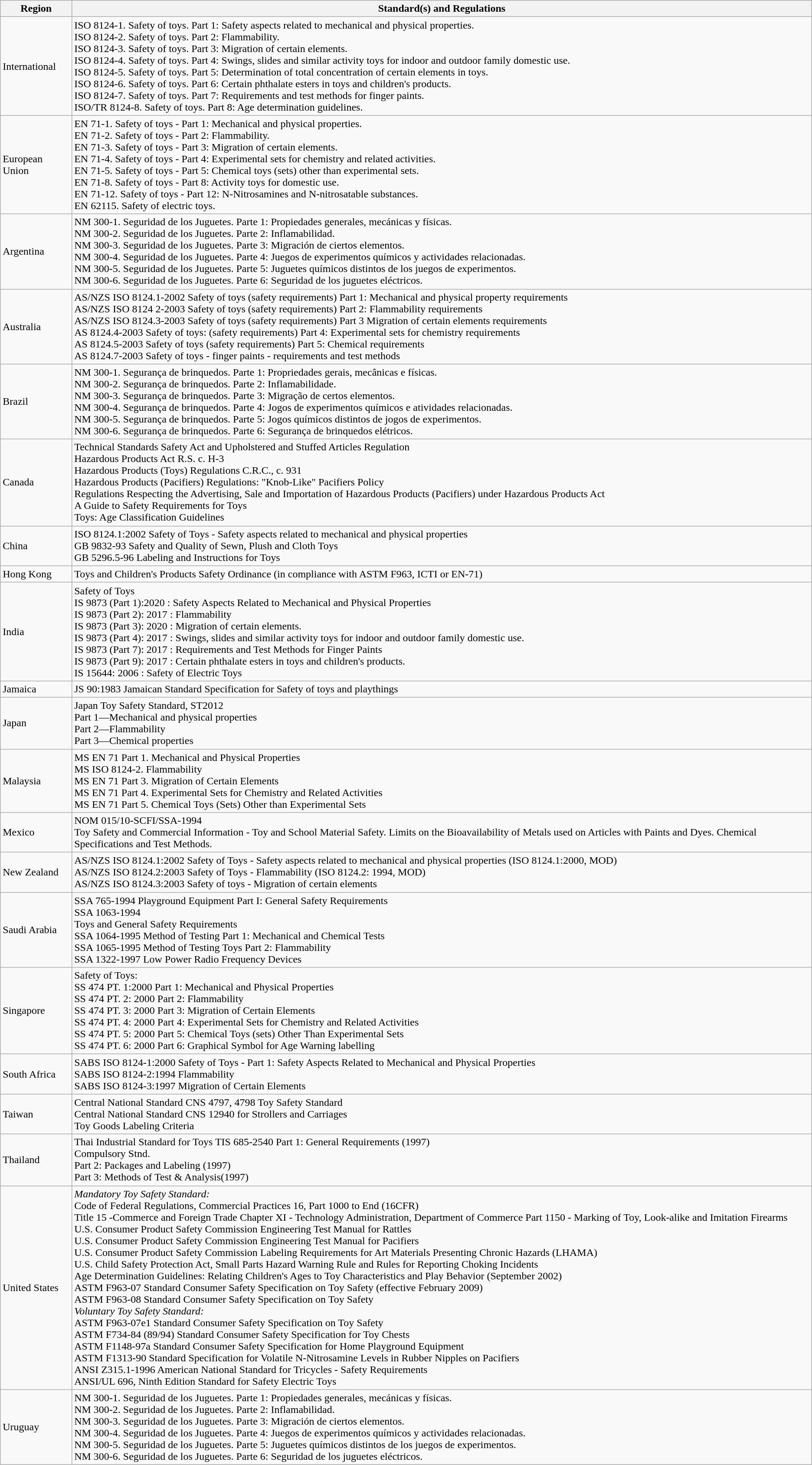<table class="wikitable">
<tr>
<th>Region</th>
<th>Standard(s) and Regulations</th>
</tr>
<tr>
<td>International</td>
<td>ISO 8124-1. Safety of toys. Part 1: Safety aspects related to mechanical and physical properties.<br>ISO 8124-2. Safety of toys. Part 2: Flammability.<br>ISO 8124-3. Safety of toys. Part 3: Migration of certain elements.<br>ISO 8124-4. Safety of toys. Part 4: Swings, slides and similar activity toys for indoor and outdoor family domestic use.<br>ISO 8124-5. Safety of toys. Part 5: Determination of total concentration of certain elements in toys.<br>ISO 8124-6. Safety of toys. Part 6: Certain phthalate esters in toys and children's products.<br>ISO 8124-7. Safety of toys. Part 7: Requirements and test methods for finger paints.<br>ISO/TR 8124-8. Safety of toys. Part 8: Age determination guidelines.</td>
</tr>
<tr>
<td>European Union </td>
<td>EN 71-1. Safety of toys - Part 1: Mechanical and physical properties.<br>EN 71-2. Safety of toys - Part 2: Flammability.<br>EN 71-3. Safety of toys - Part 3: Migration of certain elements.<br>EN 71-4. Safety of toys - Part 4: Experimental sets for chemistry and related activities.<br>EN 71-5. Safety of toys - Part 5: Chemical toys (sets) other than experimental sets.<br>EN 71-8. Safety of toys - Part 8: Activity toys for domestic use.<br>EN 71-12. Safety of toys - Part 12: N-Nitrosamines and N-nitrosatable substances.<br>EN 62115. Safety of electric toys.</td>
</tr>
<tr>
<td>Argentina</td>
<td>NM 300-1. Seguridad de los Juguetes. Parte 1: Propiedades generales, mecánicas y físicas.<br>NM 300-2. Seguridad de los Juguetes. Parte 2: Inflamabilidad.<br>NM 300-3. Seguridad de los Juguetes. Parte 3: Migración de ciertos elementos.<br>NM 300-4. Seguridad de los Juguetes. Parte 4: Juegos de experimentos químicos y actividades relacionadas.<br>NM 300-5. Seguridad de los Juguetes. Parte 5: Juguetes químicos distintos de los juegos de experimentos.<br>NM 300-6. Seguridad de los Juguetes. Parte 6: Seguridad de los juguetes eléctricos.</td>
</tr>
<tr>
<td>Australia</td>
<td>AS/NZS ISO 8124.1-2002 Safety of toys (safety requirements) Part 1: Mechanical and physical property requirements<br>AS/NZS ISO 8124 2-2003 Safety of toys (safety requirements) Part 2: Flammability requirements<br>AS/NZS ISO 8124.3-2003 Safety of toys (safety requirements) Part 3 Migration of certain elements requirements<br>AS 8124.4-2003 Safety of toys: (safety requirements) Part 4: Experimental sets for chemistry requirements<br>AS 8124.5-2003 Safety of toys (safety requirements) Part 5: Chemical requirements<br>AS 8124.7-2003 Safety of toys - finger paints - requirements and test methods</td>
</tr>
<tr>
<td>Brazil</td>
<td>NM 300-1. Segurança de brinquedos. Parte 1: Propriedades gerais, mecânicas e físicas.<br>NM 300-2. Segurança de brinquedos. Parte 2: Inflamabilidade.<br>NM 300-3. Segurança de brinquedos. Parte 3: Migração de certos elementos.<br>NM 300-4. Segurança de brinquedos. Parte 4: Jogos de experimentos químicos e atividades relacionadas.<br>NM 300-5. Segurança de brinquedos. Parte 5: Jogos químicos distintos de jogos de experimentos.<br>NM 300-6. Segurança de brinquedos. Parte 6: Segurança de brinquedos elétricos.</td>
</tr>
<tr>
<td>Canada</td>
<td>Technical Standards Safety Act and Upholstered and Stuffed Articles Regulation <br>Hazardous Products Act R.S. c. H-3<br>Hazardous Products (Toys) Regulations C.R.C., c. 931<br>Hazardous Products (Pacifiers) Regulations: "Knob-Like" Pacifiers Policy<br>Regulations Respecting the Advertising, Sale and Importation of Hazardous Products (Pacifiers) under Hazardous Products Act<br>A Guide to Safety Requirements for Toys<br>Toys: Age Classification Guidelines</td>
</tr>
<tr>
<td>China</td>
<td>ISO 8124.1:2002 Safety of Toys - Safety aspects related to mechanical and physical properties<br>GB 9832-93 Safety and Quality of Sewn, Plush and Cloth Toys<br>GB 5296.5-96 Labeling and Instructions for Toys</td>
</tr>
<tr>
<td>Hong Kong</td>
<td>Toys and Children's Products Safety Ordinance (in compliance with ASTM F963, ICTI or EN-71)</td>
</tr>
<tr>
<td>India</td>
<td>Safety of Toys<br>IS 9873 (Part 1):2020 : Safety Aspects Related to Mechanical and Physical Properties<br>IS 9873 (Part 2): 2017 : Flammability<br>IS 9873 (Part 3): 2020 : Migration of certain elements.<br>IS 9873 (Part 4): 2017 : Swings, slides and similar activity toys for indoor and outdoor family domestic use.<br>IS 9873 (Part 7): 2017 : Requirements and Test Methods for Finger Paints<br>IS 9873 (Part 9): 2017 : Certain phthalate esters in toys and children's products.<br>IS 15644: 2006 : Safety of Electric Toys</td>
</tr>
<tr>
<td>Jamaica</td>
<td>JS 90:1983 Jamaican Standard Specification for Safety of toys and playthings</td>
</tr>
<tr>
<td>Japan</td>
<td>Japan Toy Safety Standard, ST2012<br>Part 1—Mechanical and physical properties<br>Part 2—Flammability<br>Part 3—Chemical properties</td>
</tr>
<tr>
<td>Malaysia</td>
<td>MS EN 71 Part 1. Mechanical and Physical Properties<br>MS ISO 8124-2. Flammability<br>MS EN 71 Part 3. Migration of Certain Elements<br>MS EN 71 Part 4. Experimental Sets for Chemistry and Related Activities<br>MS EN 71 Part 5. Chemical Toys (Sets) Other than Experimental Sets</td>
</tr>
<tr>
<td>Mexico</td>
<td>NOM 015/10-SCFI/SSA-1994 <br>Toy Safety and Commercial Information - Toy and School Material Safety. Limits on the Bioavailability of Metals used on Articles with Paints and Dyes. Chemical Specifications and Test Methods.</td>
</tr>
<tr>
<td>New Zealand</td>
<td>AS/NZS ISO 8124.1:2002 Safety of Toys - Safety aspects related to mechanical and physical properties (ISO 8124.1:2000, MOD)<br>AS/NZS ISO 8124.2:2003 Safety of Toys - Flammability (ISO 8124.2: 1994, MOD)<br>AS/NZS ISO 8124.3:2003 Safety of toys - Migration of certain elements</td>
</tr>
<tr>
<td>Saudi Arabia</td>
<td>SSA 765-1994 Playground Equipment Part I: General Safety Requirements<br>SSA 1063-1994<br>Toys and General Safety Requirements <br>SSA 1064-1995 Method of Testing Part 1: Mechanical and Chemical Tests<br>SSA 1065-1995 Method of Testing Toys Part 2: Flammability<br>SSA 1322-1997 Low Power Radio Frequency Devices</td>
</tr>
<tr>
<td>Singapore</td>
<td>Safety of Toys: <br>SS 474 PT. 1:2000 Part 1: Mechanical and Physical Properties<br>SS 474 PT. 2: 2000 Part 2: Flammability<br>SS 474 PT. 3: 2000 Part 3: Migration of Certain Elements<br>SS 474 PT. 4: 2000 Part 4: Experimental Sets for Chemistry and Related Activities<br>SS 474 PT. 5: 2000 Part 5: Chemical Toys (sets) Other Than Experimental Sets<br>SS 474 PT. 6: 2000 Part 6: Graphical Symbol for Age Warning labelling</td>
</tr>
<tr>
<td>South Africa</td>
<td>SABS ISO 8124-1:2000 Safety of Toys - Part 1: Safety Aspects Related to Mechanical and Physical Properties<br>SABS ISO 8124-2:1994 Flammability<br>SABS ISO 8124-3:1997 Migration of Certain Elements</td>
</tr>
<tr>
<td>Taiwan</td>
<td>Central National Standard CNS 4797, 4798 Toy Safety Standard<br>Central National Standard CNS 12940 for Strollers and Carriages<br>Toy Goods Labeling Criteria</td>
</tr>
<tr>
<td>Thailand</td>
<td>Thai Industrial Standard for Toys TIS 685-2540 Part 1: General Requirements (1997)<br>Compulsory Stnd.<br>Part 2: Packages and Labeling (1997)<br>Part 3: Methods of Test & Analysis(1997)</td>
</tr>
<tr>
<td>United States</td>
<td><em>Mandatory Toy Safety Standard:</em> <br>Code of Federal Regulations, Commercial Practices 16, Part 1000 to End (16CFR)<br>Title 15 -Commerce and Foreign Trade Chapter XI - Technology Administration, Department of Commerce Part 1150 - Marking of Toy, Look-alike and Imitation Firearms<br>U.S. Consumer Product Safety Commission Engineering Test Manual for Rattles <br>U.S. Consumer Product Safety Commission Engineering Test Manual for Pacifiers <br>U.S. Consumer Product Safety Commission Labeling Requirements for Art Materials Presenting Chronic Hazards (LHAMA)<br>U.S. Child Safety Protection Act, Small Parts Hazard Warning Rule and Rules for Reporting Choking Incidents<br>Age Determination Guidelines: Relating Children's Ages to Toy Characteristics and Play Behavior (September 2002) <br> ASTM F963-07 Standard Consumer Safety Specification on Toy Safety (effective February 2009) <br> ASTM F963-08 Standard Consumer Safety Specification on Toy Safety  <br><em>Voluntary Toy Safety Standard: </em><br>ASTM F963-07e1 Standard Consumer Safety Specification on Toy Safety <br>ASTM F734-84 (89/94) Standard Consumer Safety Specification for Toy Chests <br>ASTM F1148-97a Standard Consumer Safety Specification for Home Playground Equipment<br>ASTM F1313-90 Standard Specification for Volatile N-Nitrosamine Levels in Rubber Nipples on Pacifiers <br>ANSI Z315.1-1996 American National Standard for Tricycles - Safety Requirements<br>ANSI/UL 696, Ninth Edition Standard for Safety Electric Toys</td>
</tr>
<tr>
<td>Uruguay</td>
<td>NM 300-1. Seguridad de los Juguetes. Parte 1: Propiedades generales, mecánicas y físicas.<br>NM 300-2. Seguridad de los Juguetes. Parte 2: Inflamabilidad.<br>NM 300-3. Seguridad de los Juguetes. Parte 3: Migración de ciertos elementos.<br>NM 300-4. Seguridad de los Juguetes. Parte 4: Juegos de experimentos químicos y actividades relacionadas.<br>NM 300-5. Seguridad de los Juguetes. Parte 5: Juguetes químicos distintos de los juegos de experimentos.<br>NM 300-6. Seguridad de los Juguetes. Parte 6: Seguridad de los juguetes eléctricos.</td>
</tr>
</table>
